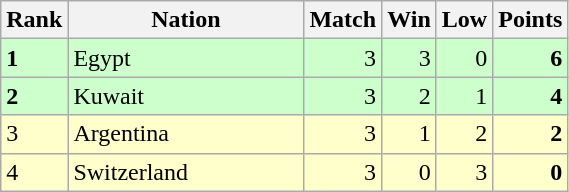<table class="wikitable">
<tr>
<th width=20>Rank</th>
<th width=150>Nation</th>
<th width=20>Match</th>
<th width=20>Win</th>
<th width=20>Low</th>
<th width=20>Points</th>
</tr>
<tr style="text-align:right; background:#cfc;">
<td align="left"><strong>1</strong></td>
<td style="text-align:left;"> Egypt</td>
<td>3</td>
<td>3</td>
<td>0</td>
<td><strong>6</strong></td>
</tr>
<tr style="text-align:right; background:#cfc;">
<td align="left"><strong>2</strong></td>
<td style="text-align:left;"> Kuwait</td>
<td>3</td>
<td>2</td>
<td>1</td>
<td><strong>4</strong></td>
</tr>
<tr style="text-align:right; background:#ffc;">
<td align="left">3</td>
<td style="text-align:left;"> Argentina</td>
<td>3</td>
<td>1</td>
<td>2</td>
<td><strong>2</strong></td>
</tr>
<tr style="text-align:right; background:#ffc;">
<td align="left">4</td>
<td style="text-align:left;"> Switzerland</td>
<td>3</td>
<td>0</td>
<td>3</td>
<td><strong>0</strong></td>
</tr>
</table>
